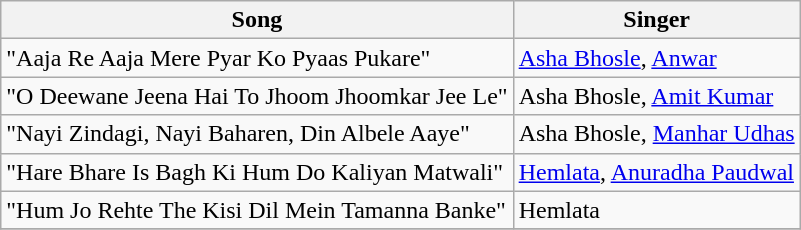<table class="wikitable">
<tr>
<th>Song</th>
<th>Singer</th>
</tr>
<tr>
<td>"Aaja Re Aaja Mere Pyar Ko Pyaas Pukare"</td>
<td><a href='#'>Asha Bhosle</a>, <a href='#'>Anwar</a></td>
</tr>
<tr>
<td>"O Deewane Jeena Hai To Jhoom Jhoomkar Jee Le"</td>
<td>Asha Bhosle, <a href='#'>Amit Kumar</a></td>
</tr>
<tr>
<td>"Nayi Zindagi, Nayi Baharen, Din Albele Aaye"</td>
<td>Asha Bhosle, <a href='#'>Manhar Udhas</a></td>
</tr>
<tr>
<td>"Hare Bhare Is Bagh Ki Hum Do Kaliyan Matwali"</td>
<td><a href='#'>Hemlata</a>, <a href='#'>Anuradha Paudwal</a></td>
</tr>
<tr>
<td>"Hum Jo Rehte The Kisi Dil Mein Tamanna Banke"</td>
<td>Hemlata</td>
</tr>
<tr>
</tr>
</table>
